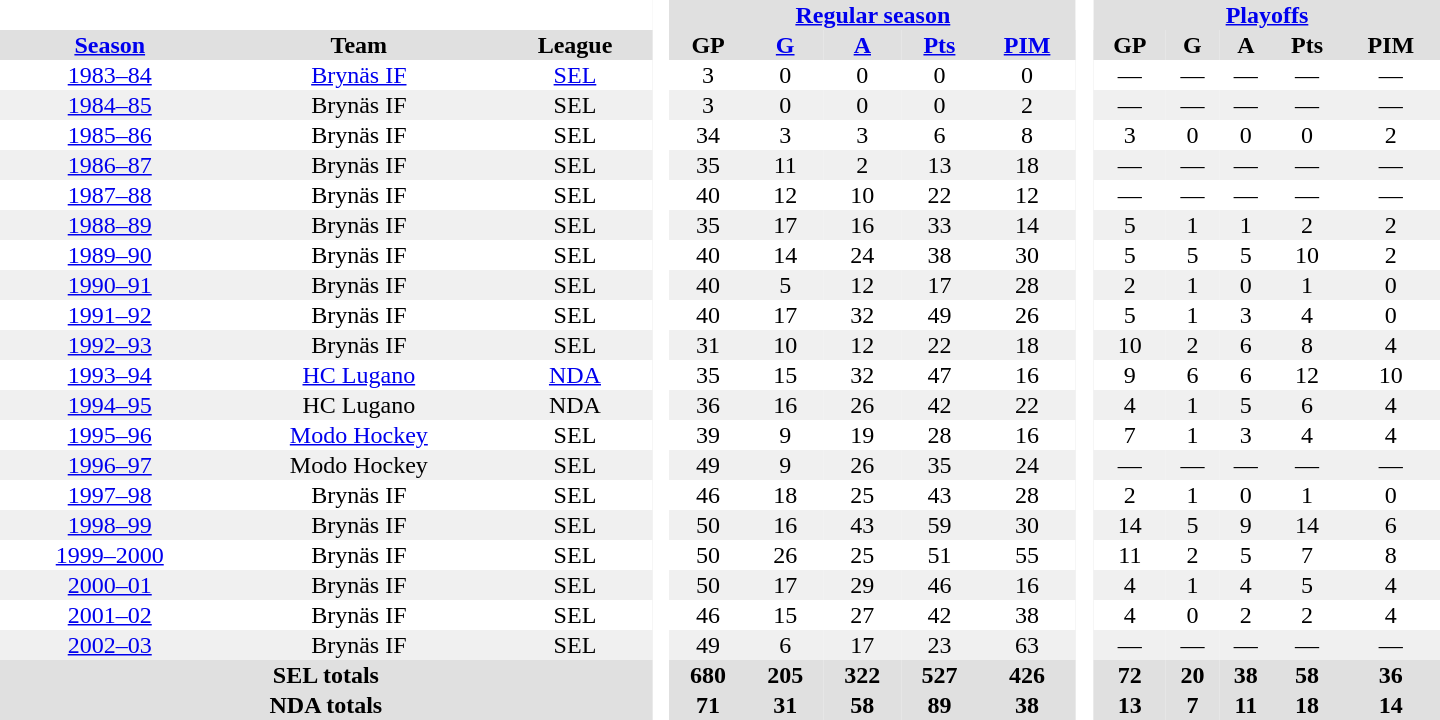<table border="0" cellpadding="1" cellspacing="0" style="text-align:center; width:60em">
<tr bgcolor="#e0e0e0">
<th colspan="3" bgcolor="#ffffff"> </th>
<th rowspan="99" bgcolor="#ffffff"> </th>
<th colspan="5"><a href='#'>Regular season</a></th>
<th rowspan="99" bgcolor="#ffffff"> </th>
<th colspan="5"><a href='#'>Playoffs</a></th>
</tr>
<tr bgcolor="#e0e0e0">
<th><a href='#'>Season</a></th>
<th>Team</th>
<th>League</th>
<th>GP</th>
<th><a href='#'>G</a></th>
<th><a href='#'>A</a></th>
<th><a href='#'>Pts</a></th>
<th><a href='#'>PIM</a></th>
<th>GP</th>
<th>G</th>
<th>A</th>
<th>Pts</th>
<th>PIM</th>
</tr>
<tr>
<td><a href='#'>1983–84</a></td>
<td><a href='#'>Brynäs IF</a></td>
<td><a href='#'>SEL</a></td>
<td>3</td>
<td>0</td>
<td>0</td>
<td>0</td>
<td>0</td>
<td>—</td>
<td>—</td>
<td>—</td>
<td>—</td>
<td>—</td>
</tr>
<tr bgcolor="#f0f0f0">
<td><a href='#'>1984–85</a></td>
<td>Brynäs IF</td>
<td>SEL</td>
<td>3</td>
<td>0</td>
<td>0</td>
<td>0</td>
<td>2</td>
<td>—</td>
<td>—</td>
<td>—</td>
<td>—</td>
<td>—</td>
</tr>
<tr>
<td><a href='#'>1985–86</a></td>
<td>Brynäs IF</td>
<td>SEL</td>
<td>34</td>
<td>3</td>
<td>3</td>
<td>6</td>
<td>8</td>
<td>3</td>
<td>0</td>
<td>0</td>
<td>0</td>
<td>2</td>
</tr>
<tr bgcolor="#f0f0f0">
<td><a href='#'>1986–87</a></td>
<td>Brynäs IF</td>
<td>SEL</td>
<td>35</td>
<td>11</td>
<td>2</td>
<td>13</td>
<td>18</td>
<td>—</td>
<td>—</td>
<td>—</td>
<td>—</td>
<td>—</td>
</tr>
<tr>
<td><a href='#'>1987–88</a></td>
<td>Brynäs IF</td>
<td>SEL</td>
<td>40</td>
<td>12</td>
<td>10</td>
<td>22</td>
<td>12</td>
<td>—</td>
<td>—</td>
<td>—</td>
<td>—</td>
<td>—</td>
</tr>
<tr bgcolor="#f0f0f0">
<td><a href='#'>1988–89</a></td>
<td>Brynäs IF</td>
<td>SEL</td>
<td>35</td>
<td>17</td>
<td>16</td>
<td>33</td>
<td>14</td>
<td>5</td>
<td>1</td>
<td>1</td>
<td>2</td>
<td>2</td>
</tr>
<tr>
<td><a href='#'>1989–90</a></td>
<td>Brynäs IF</td>
<td>SEL</td>
<td>40</td>
<td>14</td>
<td>24</td>
<td>38</td>
<td>30</td>
<td>5</td>
<td>5</td>
<td>5</td>
<td>10</td>
<td>2</td>
</tr>
<tr bgcolor="#f0f0f0">
<td><a href='#'>1990–91</a></td>
<td>Brynäs IF</td>
<td>SEL</td>
<td>40</td>
<td>5</td>
<td>12</td>
<td>17</td>
<td>28</td>
<td>2</td>
<td>1</td>
<td>0</td>
<td>1</td>
<td>0</td>
</tr>
<tr>
<td><a href='#'>1991–92</a></td>
<td>Brynäs IF</td>
<td>SEL</td>
<td>40</td>
<td>17</td>
<td>32</td>
<td>49</td>
<td>26</td>
<td>5</td>
<td>1</td>
<td>3</td>
<td>4</td>
<td>0</td>
</tr>
<tr bgcolor="#f0f0f0">
<td><a href='#'>1992–93</a></td>
<td>Brynäs IF</td>
<td>SEL</td>
<td>31</td>
<td>10</td>
<td>12</td>
<td>22</td>
<td>18</td>
<td>10</td>
<td>2</td>
<td>6</td>
<td>8</td>
<td>4</td>
</tr>
<tr>
<td><a href='#'>1993–94</a></td>
<td><a href='#'>HC Lugano</a></td>
<td><a href='#'>NDA</a></td>
<td>35</td>
<td>15</td>
<td>32</td>
<td>47</td>
<td>16</td>
<td>9</td>
<td>6</td>
<td>6</td>
<td>12</td>
<td>10</td>
</tr>
<tr bgcolor="#f0f0f0">
<td><a href='#'>1994–95</a></td>
<td>HC Lugano</td>
<td>NDA</td>
<td>36</td>
<td>16</td>
<td>26</td>
<td>42</td>
<td>22</td>
<td>4</td>
<td>1</td>
<td>5</td>
<td>6</td>
<td>4</td>
</tr>
<tr>
<td><a href='#'>1995–96</a></td>
<td><a href='#'>Modo Hockey</a></td>
<td>SEL</td>
<td>39</td>
<td>9</td>
<td>19</td>
<td>28</td>
<td>16</td>
<td>7</td>
<td>1</td>
<td>3</td>
<td>4</td>
<td>4</td>
</tr>
<tr bgcolor="#f0f0f0">
<td><a href='#'>1996–97</a></td>
<td>Modo Hockey</td>
<td>SEL</td>
<td>49</td>
<td>9</td>
<td>26</td>
<td>35</td>
<td>24</td>
<td>—</td>
<td>—</td>
<td>—</td>
<td>—</td>
<td>—</td>
</tr>
<tr>
<td><a href='#'>1997–98</a></td>
<td>Brynäs IF</td>
<td>SEL</td>
<td>46</td>
<td>18</td>
<td>25</td>
<td>43</td>
<td>28</td>
<td>2</td>
<td>1</td>
<td>0</td>
<td>1</td>
<td>0</td>
</tr>
<tr bgcolor="#f0f0f0">
<td><a href='#'>1998–99</a></td>
<td>Brynäs IF</td>
<td>SEL</td>
<td>50</td>
<td>16</td>
<td>43</td>
<td>59</td>
<td>30</td>
<td>14</td>
<td>5</td>
<td>9</td>
<td>14</td>
<td>6</td>
</tr>
<tr>
<td><a href='#'>1999–2000</a></td>
<td>Brynäs IF</td>
<td>SEL</td>
<td>50</td>
<td>26</td>
<td>25</td>
<td>51</td>
<td>55</td>
<td>11</td>
<td>2</td>
<td>5</td>
<td>7</td>
<td>8</td>
</tr>
<tr bgcolor="#f0f0f0">
<td><a href='#'>2000–01</a></td>
<td>Brynäs IF</td>
<td>SEL</td>
<td>50</td>
<td>17</td>
<td>29</td>
<td>46</td>
<td>16</td>
<td>4</td>
<td>1</td>
<td>4</td>
<td>5</td>
<td>4</td>
</tr>
<tr>
<td><a href='#'>2001–02</a></td>
<td>Brynäs IF</td>
<td>SEL</td>
<td>46</td>
<td>15</td>
<td>27</td>
<td>42</td>
<td>38</td>
<td>4</td>
<td>0</td>
<td>2</td>
<td>2</td>
<td>4</td>
</tr>
<tr bgcolor="#f0f0f0">
<td><a href='#'>2002–03</a></td>
<td>Brynäs IF</td>
<td>SEL</td>
<td>49</td>
<td>6</td>
<td>17</td>
<td>23</td>
<td>63</td>
<td>—</td>
<td>—</td>
<td>—</td>
<td>—</td>
<td>—</td>
</tr>
<tr bgcolor="#e0e0e0">
<th colspan="3">SEL totals</th>
<th>680</th>
<th>205</th>
<th>322</th>
<th>527</th>
<th>426</th>
<th>72</th>
<th>20</th>
<th>38</th>
<th>58</th>
<th>36</th>
</tr>
<tr bgcolor="#e0e0e0">
<th colspan="3">NDA totals</th>
<th>71</th>
<th>31</th>
<th>58</th>
<th>89</th>
<th>38</th>
<th>13</th>
<th>7</th>
<th>11</th>
<th>18</th>
<th>14</th>
</tr>
</table>
